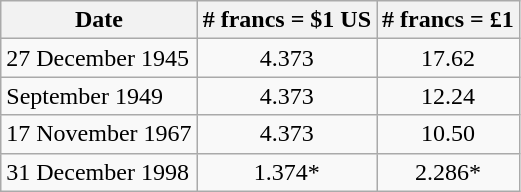<table class="wikitable">
<tr>
<th>Date</th>
<th align=center># francs = $1 US</th>
<th># francs = £1</th>
</tr>
<tr>
<td>27 December 1945</td>
<td align=center>4.373</td>
<td align=center>17.62</td>
</tr>
<tr>
<td>September 1949</td>
<td align=center>4.373</td>
<td align=center>12.24</td>
</tr>
<tr>
<td>17 November 1967</td>
<td align=center>4.373</td>
<td align=center>10.50</td>
</tr>
<tr>
<td>31 December 1998</td>
<td align=center>1.374*</td>
<td align=center>2.286*</td>
</tr>
</table>
